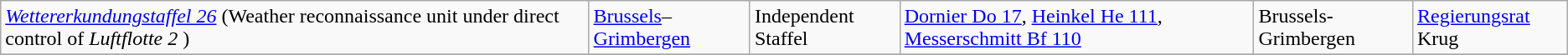<table class="wikitable">
<tr>
<td><em><a href='#'>Wettererkundungstaffel 26</a></em> (Weather reconnaissance unit under direct control of <em>Luftflotte 2</em> )</td>
<td><a href='#'>Brussels</a>–<a href='#'>Grimbergen</a></td>
<td>Independent Staffel</td>
<td><a href='#'>Dornier Do 17</a>, <a href='#'>Heinkel He 111</a>, <a href='#'>Messerschmitt Bf 110</a></td>
<td>Brussels-Grimbergen</td>
<td><a href='#'>Regierungsrat</a> Krug</td>
</tr>
<tr>
</tr>
</table>
